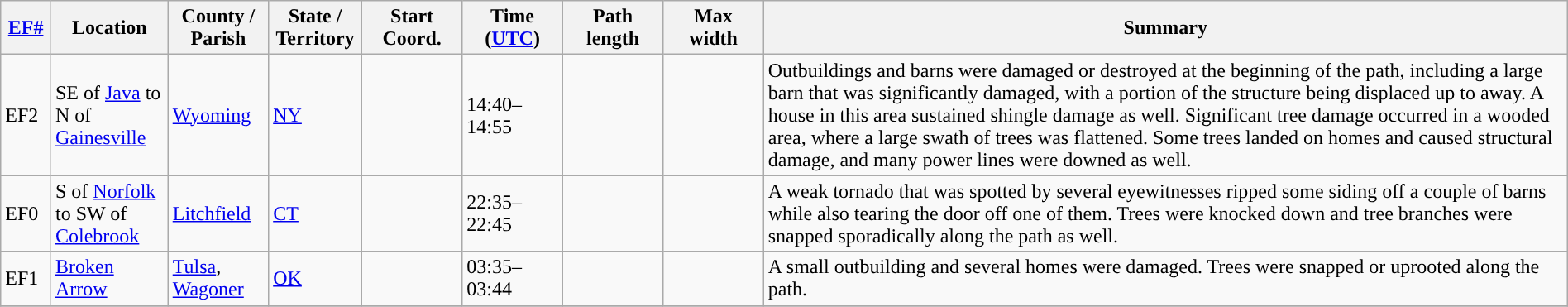<table class="wikitable sortable" style="width:100%;">
<tr>
<th scope="col"  style="width:3%; text-align:center;"><a href='#'>EF#</a></th>
<th scope="col"  style="width:7%; text-align:center;" class="unsortable">Location</th>
<th scope="col"  style="width:6%; text-align:center;" class="unsortable">County / Parish</th>
<th scope="col"  style="width:5%; text-align:center;">State / Territory</th>
<th scope="col"  style="width:6%; text-align:center;">Start Coord.</th>
<th scope="col"  style="width:6%; text-align:center;">Time (<a href='#'>UTC</a>)</th>
<th scope="col"  style="width:6%; text-align:center;">Path length</th>
<th scope="col"  style="width:6%; text-align:center;">Max width</th>
<th scope="col" class="unsortable" style="width:48%; text-align:center;">Summary</th>
</tr>
<tr>
<td>EF2</td>
<td>SE of <a href='#'>Java</a> to N of <a href='#'>Gainesville</a></td>
<td><a href='#'>Wyoming</a></td>
<td><a href='#'>NY</a></td>
<td></td>
<td>14:40–14:55</td>
<td></td>
<td></td>
<td>Outbuildings and barns were damaged or destroyed at the beginning of the path, including a large barn that was significantly damaged, with a portion of the structure being displaced up to  away. A house in this area sustained shingle damage as well. Significant tree damage occurred in a wooded area, where a large swath of trees was flattened. Some trees landed on homes and caused structural damage, and many power lines were downed as well.</td>
</tr>
<tr>
<td>EF0</td>
<td>S of <a href='#'>Norfolk</a> to SW of <a href='#'>Colebrook</a></td>
<td><a href='#'>Litchfield</a></td>
<td><a href='#'>CT</a></td>
<td></td>
<td>22:35–22:45</td>
<td></td>
<td></td>
<td>A weak tornado that was spotted by several eyewitnesses ripped some siding off a couple of barns while also tearing the door off one of them. Trees were knocked down and tree branches were snapped sporadically along the path as well.</td>
</tr>
<tr>
<td>EF1</td>
<td><a href='#'>Broken Arrow</a></td>
<td><a href='#'>Tulsa</a>, <a href='#'>Wagoner</a></td>
<td><a href='#'>OK</a></td>
<td></td>
<td>03:35–03:44</td>
<td></td>
<td></td>
<td>A small outbuilding and several homes were damaged. Trees were snapped or uprooted along the path.</td>
</tr>
<tr>
</tr>
</table>
